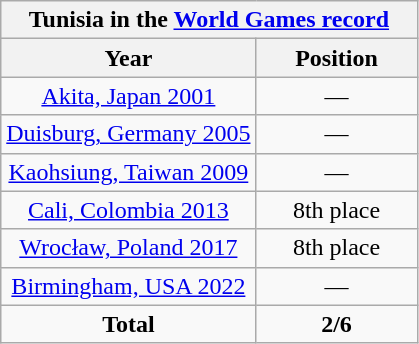<table class="wikitable" style="text-align: center;">
<tr>
<th colspan=2>Tunisia in the <a href='#'>World Games record</a></th>
</tr>
<tr>
<th>Year</th>
<th width="100">Position</th>
</tr>
<tr>
<td> <a href='#'>Akita, Japan 2001</a></td>
<td>—</td>
</tr>
<tr>
<td> <a href='#'>Duisburg, Germany 2005</a></td>
<td>—</td>
</tr>
<tr>
<td> <a href='#'>Kaohsiung, Taiwan 2009</a></td>
<td>—</td>
</tr>
<tr>
<td> <a href='#'>Cali, Colombia 2013</a></td>
<td>8th place</td>
</tr>
<tr>
<td> <a href='#'>Wrocław, Poland 2017</a></td>
<td>8th place</td>
</tr>
<tr>
<td> <a href='#'>Birmingham, USA 2022</a></td>
<td>—</td>
</tr>
<tr>
<td><strong>Total</strong></td>
<td><strong>2/6</strong></td>
</tr>
</table>
